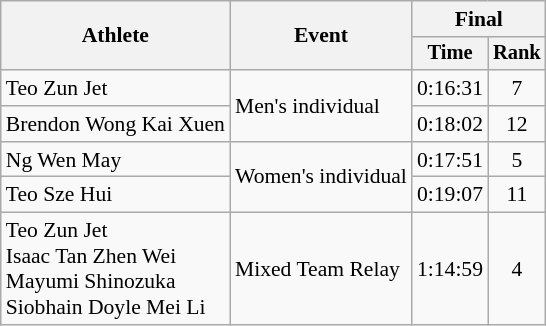<table class="wikitable" style="font-size:90%">
<tr>
<th rowspan="2">Athlete</th>
<th rowspan="2">Event</th>
<th colspan="2">Final</th>
</tr>
<tr style="font-size:95%">
<th>Time</th>
<th>Rank</th>
</tr>
<tr align="center">
<td align="left">Teo Zun Jet</td>
<td rowspan="2" align="left">Men's individual</td>
<td>0:16:31</td>
<td>7</td>
</tr>
<tr align="center">
<td align="left">Brendon Wong Kai Xuen</td>
<td>0:18:02</td>
<td>12</td>
</tr>
<tr align="center">
<td align="left">Ng Wen May</td>
<td rowspan="2" align="left">Women's individual</td>
<td>0:17:51</td>
<td>5</td>
</tr>
<tr align="center">
<td align="left">Teo Sze Hui</td>
<td>0:19:07</td>
<td>11</td>
</tr>
<tr align="center">
<td align="left">Teo Zun Jet<br>Isaac Tan Zhen Wei<br>Mayumi Shinozuka<br>Siobhain Doyle Mei Li</td>
<td rowspan="1" align="left">Mixed Team Relay</td>
<td>1:14:59</td>
<td>4</td>
</tr>
</table>
